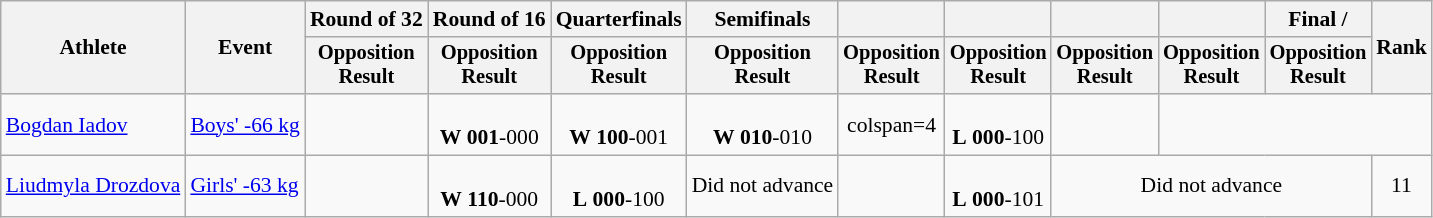<table class="wikitable" style="font-size:90%">
<tr>
<th rowspan="2">Athlete</th>
<th rowspan="2">Event</th>
<th>Round of 32</th>
<th>Round of 16</th>
<th>Quarterfinals</th>
<th>Semifinals</th>
<th></th>
<th></th>
<th></th>
<th></th>
<th>Final / </th>
<th rowspan=2>Rank</th>
</tr>
<tr style="font-size:95%">
<th>Opposition<br>Result</th>
<th>Opposition<br>Result</th>
<th>Opposition<br>Result</th>
<th>Opposition<br>Result</th>
<th>Opposition<br>Result</th>
<th>Opposition<br>Result</th>
<th>Opposition<br>Result</th>
<th>Opposition<br>Result</th>
<th>Opposition<br>Result</th>
</tr>
<tr align=center>
<td align=left><a href='#'>Bogdan Iadov</a></td>
<td align=left><a href='#'>Boys' -66 kg</a></td>
<td></td>
<td><br><strong>W</strong> <strong>001</strong>-000</td>
<td><br><strong>W</strong> <strong>100</strong>-001</td>
<td><br><strong>W</strong> <strong>010</strong>-010</td>
<td>colspan=4 </td>
<td><br><strong>L</strong> <strong>000</strong>-100</td>
<td></td>
</tr>
<tr align=center>
<td align=left><a href='#'>Liudmyla Drozdova</a></td>
<td align=left><a href='#'>Girls' -63 kg</a></td>
<td></td>
<td><br><strong>W</strong> <strong>110</strong>-000</td>
<td><br><strong>L</strong> <strong>000</strong>-100</td>
<td>Did not advance</td>
<td></td>
<td><br><strong>L</strong> <strong>000</strong>-101</td>
<td colspan=3>Did not advance</td>
<td>11</td>
</tr>
</table>
